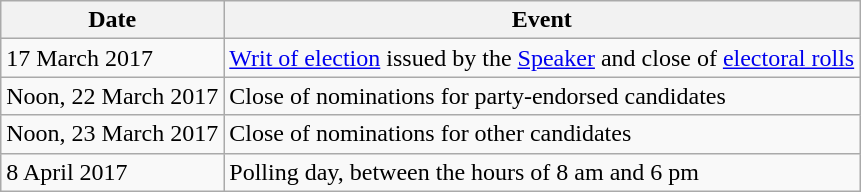<table class="wikitable">
<tr>
<th>Date</th>
<th>Event</th>
</tr>
<tr>
<td>17 March 2017</td>
<td><a href='#'>Writ of election</a> issued by the <a href='#'>Speaker</a> and close of <a href='#'>electoral rolls</a></td>
</tr>
<tr>
<td>Noon, 22 March 2017</td>
<td>Close of nominations for party-endorsed candidates</td>
</tr>
<tr>
<td>Noon, 23 March 2017</td>
<td>Close of nominations for other candidates</td>
</tr>
<tr>
<td>8 April 2017</td>
<td>Polling day, between the hours of 8 am and 6 pm</td>
</tr>
</table>
